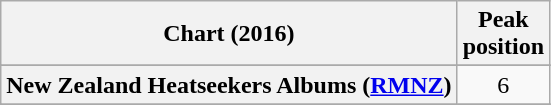<table class="wikitable sortable plainrowheaders" style="text-align:center">
<tr>
<th scope="col">Chart (2016)</th>
<th scope="col">Peak<br> position</th>
</tr>
<tr>
</tr>
<tr>
</tr>
<tr>
</tr>
<tr>
</tr>
<tr>
<th scope="row">New Zealand Heatseekers Albums (<a href='#'>RMNZ</a>)</th>
<td>6</td>
</tr>
<tr>
</tr>
<tr>
</tr>
<tr>
</tr>
<tr>
</tr>
<tr>
</tr>
</table>
